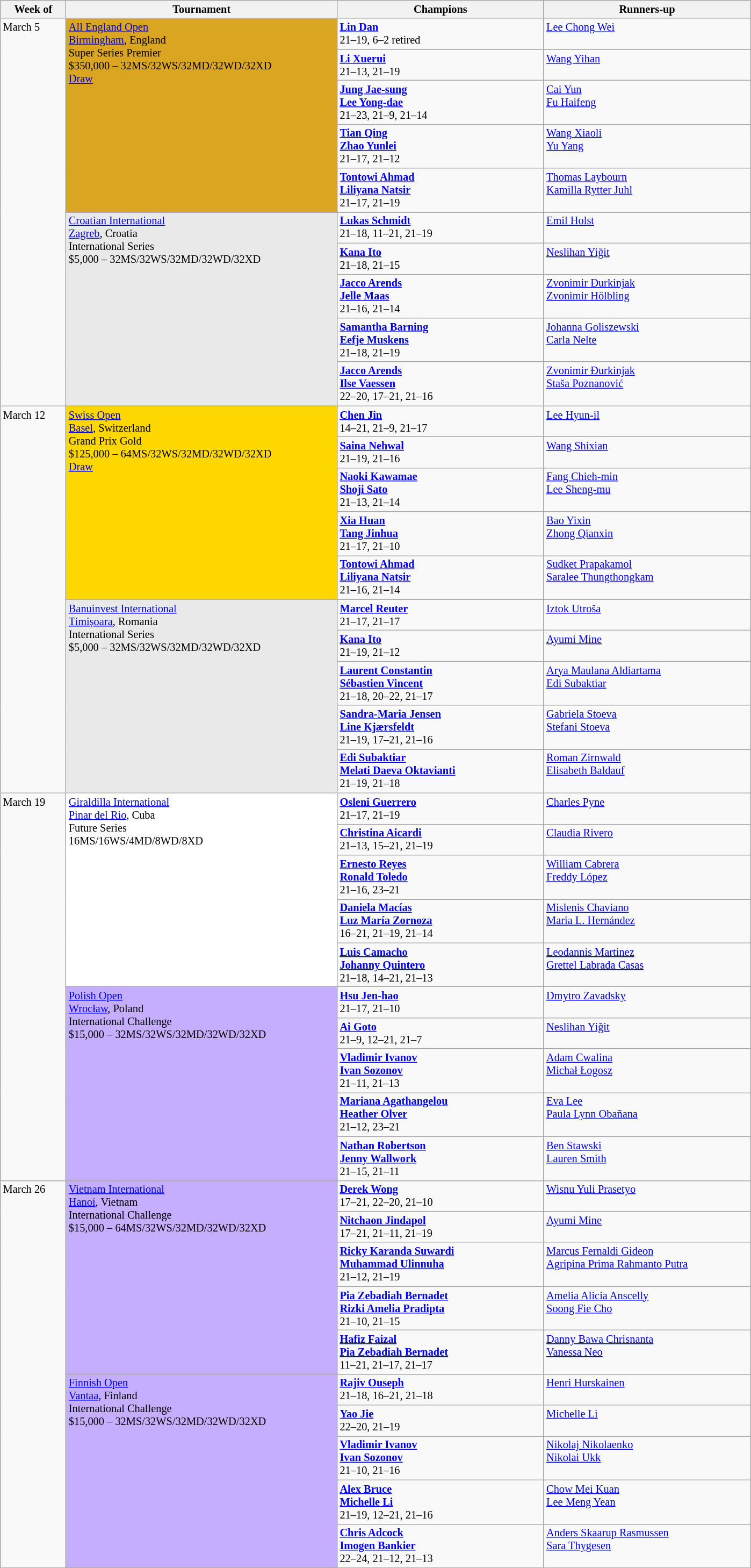<table class=wikitable style=font-size:85%>
<tr>
<th width=75>Week of</th>
<th width=330>Tournament</th>
<th width=250>Champions</th>
<th width=250>Runners-up</th>
</tr>
<tr valign=top>
<td rowspan=10>March 5</td>
<td style="background:#DAA520;" rowspan="5"><a href='#'>All England Open</a><br><a href='#'>Birmingham</a>, England<br>Super Series Premier<br>$350,000 – 32MS/32WS/32MD/32WD/32XD<br><a href='#'>Draw</a></td>
<td> <strong><a href='#'>Lin Dan</a></strong><br>21–19, 6–2 retired</td>
<td> <a href='#'>Lee Chong Wei</a></td>
</tr>
<tr valign=top>
<td> <strong><a href='#'>Li Xuerui</a></strong><br>21–13, 21–19</td>
<td> <a href='#'>Wang Yihan</a></td>
</tr>
<tr valign=top>
<td> <strong><a href='#'>Jung Jae-sung</a><br> <a href='#'>Lee Yong-dae</a></strong><br>21–23, 21–9, 21–14</td>
<td> <a href='#'>Cai Yun</a><br> <a href='#'>Fu Haifeng</a></td>
</tr>
<tr valign=top>
<td> <strong><a href='#'>Tian Qing</a><br> <a href='#'>Zhao Yunlei</a></strong><br>21–17, 21–12</td>
<td> <a href='#'>Wang Xiaoli</a><br> <a href='#'>Yu Yang</a></td>
</tr>
<tr valign=top>
<td> <strong><a href='#'>Tontowi Ahmad</a><br> <a href='#'>Liliyana Natsir</a></strong><br>21–17, 21–19</td>
<td> <a href='#'>Thomas Laybourn</a><br> <a href='#'>Kamilla Rytter Juhl</a></td>
</tr>
<tr valign=top>
<td style="background:#E9E9E9;" rowspan="5"><a href='#'>Croatian International</a><br><a href='#'>Zagreb</a>, Croatia<br>International Series<br>$5,000 – 32MS/32WS/32MD/32WD/32XD</td>
<td> <strong><a href='#'>Lukas Schmidt</a></strong><br>21–18, 11–21, 21–19</td>
<td> <a href='#'>Emil Holst</a></td>
</tr>
<tr valign=top>
<td> <strong><a href='#'>Kana Ito</a></strong><br>21–18, 21–15</td>
<td> <a href='#'>Neslihan Yiğit</a></td>
</tr>
<tr valign=top>
<td> <strong><a href='#'>Jacco Arends</a><br> <a href='#'>Jelle Maas</a></strong><br>21–16, 21–14</td>
<td> <a href='#'>Zvonimir Đurkinjak</a><br> <a href='#'>Zvonimir Hölbling</a></td>
</tr>
<tr valign=top>
<td> <strong><a href='#'>Samantha Barning</a><br> <a href='#'>Eefje Muskens</a></strong><br>21–18, 21–19</td>
<td> <a href='#'>Johanna Goliszewski</a> <br> <a href='#'>Carla Nelte</a></td>
</tr>
<tr valign=top>
<td> <strong><a href='#'>Jacco Arends</a><br> <a href='#'>Ilse Vaessen</a></strong><br>22–20, 17–21, 21–16</td>
<td> <a href='#'>Zvonimir Đurkinjak</a><br> <a href='#'>Staša Poznanović</a></td>
</tr>
<tr valign=top>
<td rowspan=10>March 12</td>
<td style="background:#FFD700;" rowspan="5"><a href='#'>Swiss Open</a><br><a href='#'>Basel</a>, Switzerland<br>Grand Prix Gold<br>$125,000 – 64MS/32WS/32MD/32WD/32XD<br><a href='#'>Draw</a></td>
<td> <strong><a href='#'>Chen Jin</a></strong><br>14–21, 21–9, 21–17</td>
<td> <a href='#'>Lee Hyun-il</a></td>
</tr>
<tr valign=top>
<td> <strong><a href='#'>Saina Nehwal</a></strong><br>21–19, 21–16</td>
<td> <a href='#'>Wang Shixian</a></td>
</tr>
<tr valign=top>
<td> <strong><a href='#'>Naoki Kawamae</a><br> <a href='#'>Shoji Sato</a></strong><br>21–13, 21–14</td>
<td> <a href='#'>Fang Chieh-min</a><br> <a href='#'>Lee Sheng-mu</a></td>
</tr>
<tr valign=top>
<td> <strong><a href='#'>Xia Huan</a><br> <a href='#'>Tang Jinhua</a></strong><br>21–17, 21–10</td>
<td> <a href='#'>Bao Yixin</a><br> <a href='#'>Zhong Qianxin</a></td>
</tr>
<tr valign=top>
<td> <strong><a href='#'>Tontowi Ahmad</a><br> <a href='#'>Liliyana Natsir</a></strong><br>21–16, 21–14</td>
<td> <a href='#'>Sudket Prapakamol</a><br> <a href='#'>Saralee Thungthongkam</a></td>
</tr>
<tr valign=top>
<td style="background:#e9e9e9;" rowspan="5"><a href='#'>Banuinvest International</a><br><a href='#'>Timișoara</a>, Romania<br>International Series<br>$5,000 – 32MS/32WS/32MD/32WD/32XD</td>
<td> <strong><a href='#'>Marcel Reuter</a></strong><br>21–17, 21–17</td>
<td> <a href='#'>Iztok Utroša</a></td>
</tr>
<tr valign=top>
<td> <strong><a href='#'>Kana Ito</a></strong><br>21–19, 21–12</td>
<td> <a href='#'>Ayumi Mine</a></td>
</tr>
<tr valign=top>
<td> <strong><a href='#'>Laurent Constantin</a><br> <a href='#'>Sébastien Vincent</a></strong><br>21–18, 20–22, 21–17</td>
<td> <a href='#'>Arya Maulana Aldiartama</a><br> <a href='#'>Edi Subaktiar</a></td>
</tr>
<tr valign=top>
<td> <strong><a href='#'>Sandra-Maria Jensen</a><br> <a href='#'>Line Kjærsfeldt</a></strong><br>21–19, 17–21, 21–16</td>
<td> <a href='#'>Gabriela Stoeva</a><br> <a href='#'>Stefani Stoeva</a></td>
</tr>
<tr valign=top>
<td> <strong><a href='#'>Edi Subaktiar</a><br> <a href='#'>Melati Daeva Oktavianti</a></strong><br>21–19, 21–18</td>
<td> <a href='#'>Roman Zirnwald</a><br> <a href='#'>Elisabeth Baldauf</a></td>
</tr>
<tr valign=top>
<td rowspan=10>March 19</td>
<td style="background:#ffffff;" rowspan="5"><a href='#'>Giraldilla International</a><br><a href='#'>Pinar del Rio</a>, Cuba<br>Future Series<br>16MS/16WS/4MD/8WD/8XD</td>
<td> <strong><a href='#'>Osleni Guerrero</a></strong><br>21–17, 21–19</td>
<td> <a href='#'>Charles Pyne</a></td>
</tr>
<tr valign=top>
<td> <strong><a href='#'>Christina Aicardi</a></strong><br>21–13, 15–21, 21–19</td>
<td> <a href='#'>Claudia Rivero</a></td>
</tr>
<tr valign=top>
<td> <strong><a href='#'>Ernesto Reyes</a><br> <a href='#'>Ronald Toledo</a></strong><br>21–16, 23–21</td>
<td> <a href='#'>William Cabrera</a><br> <a href='#'>Freddy López</a></td>
</tr>
<tr valign=top>
<td> <strong><a href='#'>Daniela Macías</a><br> <a href='#'>Luz María Zornoza</a></strong><br>16–21, 21–19, 21–14</td>
<td> <a href='#'>Mislenis Chaviano</a><br> <a href='#'>Maria L. Hernández</a></td>
</tr>
<tr valign=top>
<td> <strong><a href='#'>Luis Camacho</a><br> <a href='#'>Johanny Quintero</a></strong><br>21–18, 14–21, 21–13</td>
<td> <a href='#'>Leodannis Martinez</a><br> <a href='#'>Grettel Labrada Casas</a></td>
</tr>
<tr valign=top>
<td style="background:#C6AEFF;" rowspan="5"><a href='#'>Polish Open</a><br><a href='#'>Wrocław</a>, Poland<br>International Challenge<br>$15,000 – 32MS/32WS/32MD/32WD/32XD</td>
<td> <strong><a href='#'>Hsu Jen-hao</a></strong><br>21–17, 21–10</td>
<td> <a href='#'>Dmytro Zavadsky</a></td>
</tr>
<tr valign=top>
<td> <strong><a href='#'>Ai Goto</a></strong><br>21–9, 12–21, 21–7</td>
<td> <a href='#'>Neslihan Yiğit</a></td>
</tr>
<tr valign=top>
<td> <strong><a href='#'>Vladimir Ivanov</a><br> <a href='#'>Ivan Sozonov</a></strong><br>21–11, 21–13</td>
<td> <a href='#'>Adam Cwalina</a><br> <a href='#'>Michał Łogosz</a></td>
</tr>
<tr valign=top>
<td> <strong><a href='#'>Mariana Agathangelou</a><br> <a href='#'>Heather Olver</a></strong><br>21–12, 23–21</td>
<td> <a href='#'>Eva Lee</a><br> <a href='#'>Paula Lynn Obañana</a></td>
</tr>
<tr valign=top>
<td> <strong><a href='#'>Nathan Robertson</a><br> <a href='#'>Jenny Wallwork</a></strong><br>21–15, 21–11</td>
<td> <a href='#'>Ben Stawski</a><br> <a href='#'>Lauren Smith</a></td>
</tr>
<tr valign=top>
<td rowspan=10>March 26</td>
<td style="background:#C6AEFF;" rowspan="5"><a href='#'>Vietnam International</a><br><a href='#'>Hanoi</a>, Vietnam<br>International Challenge<br>$15,000 – 64MS/32WS/32MD/32WD/32XD</td>
<td> <strong><a href='#'>Derek Wong</a></strong><br>17–21, 22–20, 21–10</td>
<td> <a href='#'>Wisnu Yuli Prasetyo</a></td>
</tr>
<tr valign=top>
<td> <strong><a href='#'>Nitchaon Jindapol</a></strong><br>17–21, 21–11, 21–19</td>
<td> <a href='#'>Ayumi Mine</a></td>
</tr>
<tr valign=top>
<td> <strong><a href='#'>Ricky Karanda Suwardi</a><br> <a href='#'>Muhammad Ulinnuha</a></strong><br>21–12, 21–19</td>
<td> <a href='#'>Marcus Fernaldi Gideon</a><br> <a href='#'>Agripina Prima Rahmanto Putra</a></td>
</tr>
<tr valign=top>
<td> <strong><a href='#'>Pia Zebadiah Bernadet</a><br> <a href='#'>Rizki Amelia Pradipta</a></strong><br>21–10, 21–15</td>
<td> <a href='#'>Amelia Alicia Anscelly</a><br> <a href='#'>Soong Fie Cho</a></td>
</tr>
<tr valign=top>
<td> <strong><a href='#'>Hafiz Faizal</a><br> <a href='#'>Pia Zebadiah Bernadet</a></strong><br>11–21, 21–17, 21–17</td>
<td> <a href='#'>Danny Bawa Chrisnanta</a><br> <a href='#'>Vanessa Neo</a></td>
</tr>
<tr valign=top>
<td style="background:#C6AEFF;" rowspan="5"><a href='#'>Finnish Open</a><br><a href='#'>Vantaa</a>, Finland<br>International Challenge<br>$15,000 – 32MS/32WS/32MD/32WD/32XD</td>
<td> <strong><a href='#'>Rajiv Ouseph</a></strong><br>21–18, 16–21, 21–18</td>
<td> <a href='#'>Henri Hurskainen</a></td>
</tr>
<tr valign=top>
<td> <strong><a href='#'>Yao Jie</a></strong><br>22–20, 21–19</td>
<td> <a href='#'>Michelle Li</a></td>
</tr>
<tr valign=top>
<td> <strong><a href='#'>Vladimir Ivanov</a><br> <a href='#'>Ivan Sozonov</a></strong><br>21–10, 21–16</td>
<td> <a href='#'>Nikolaj Nikolaenko</a><br> <a href='#'>Nikolai Ukk</a></td>
</tr>
<tr valign=top>
<td> <strong><a href='#'>Alex Bruce</a><br> <a href='#'>Michelle Li</a></strong><br>21–19, 12–21, 21–16</td>
<td> <a href='#'>Chow Mei Kuan</a><br> <a href='#'>Lee Meng Yean</a></td>
</tr>
<tr valign=top>
<td> <strong><a href='#'>Chris Adcock</a><br> <a href='#'>Imogen Bankier</a></strong><br>22–24, 21–12, 21–13</td>
<td> <a href='#'>Anders Skaarup Rasmussen</a><br> <a href='#'>Sara Thygesen</a></td>
</tr>
<tr valign=top>
</tr>
</table>
